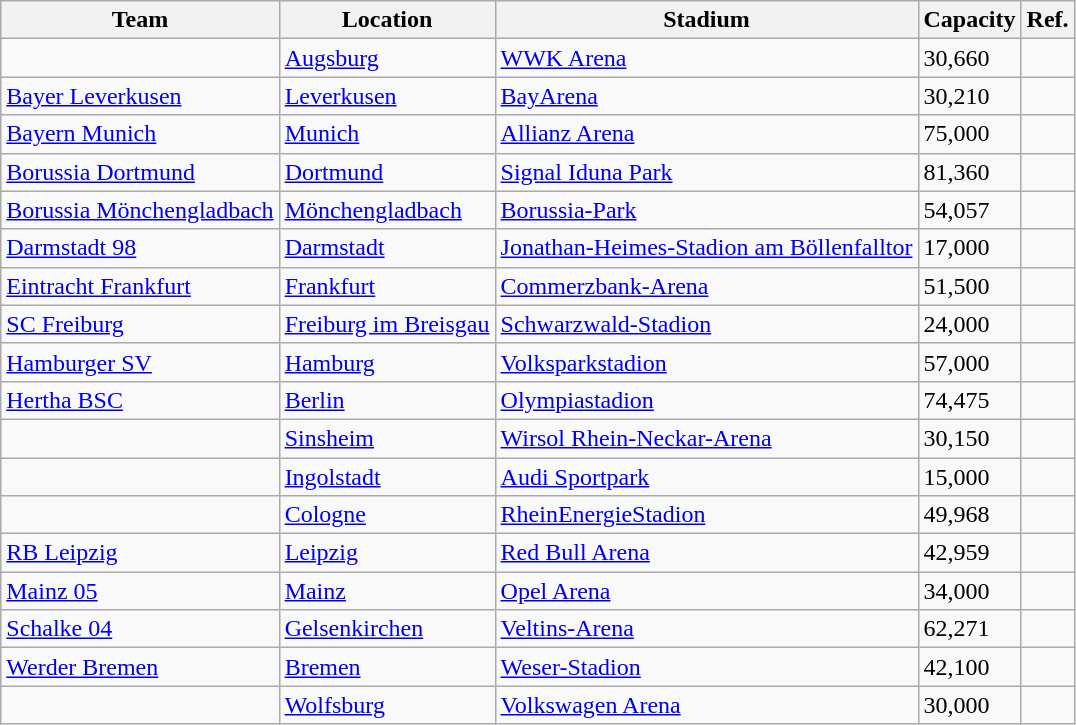<table class="wikitable sortable" style="text-align:left;">
<tr>
<th>Team</th>
<th>Location</th>
<th>Stadium</th>
<th>Capacity</th>
<th class="unsortable">Ref.</th>
</tr>
<tr>
<td></td>
<td><a href='#'>Augsburg</a></td>
<td><a href='#'>WWK Arena</a></td>
<td>30,660</td>
<td></td>
</tr>
<tr>
<td><a href='#'>Bayer Leverkusen</a></td>
<td><a href='#'>Leverkusen</a></td>
<td><a href='#'>BayArena</a></td>
<td>30,210</td>
<td></td>
</tr>
<tr>
<td><a href='#'>Bayern Munich</a></td>
<td><a href='#'>Munich</a></td>
<td><a href='#'>Allianz Arena</a></td>
<td>75,000</td>
<td></td>
</tr>
<tr>
<td><a href='#'>Borussia Dortmund</a></td>
<td><a href='#'>Dortmund</a></td>
<td><a href='#'>Signal Iduna Park</a></td>
<td>81,360</td>
<td></td>
</tr>
<tr>
<td><a href='#'>Borussia Mönchengladbach</a></td>
<td><a href='#'>Mönchengladbach</a></td>
<td><a href='#'>Borussia-Park</a></td>
<td>54,057</td>
<td></td>
</tr>
<tr>
<td><a href='#'>Darmstadt 98</a></td>
<td><a href='#'>Darmstadt</a></td>
<td><a href='#'>Jonathan-Heimes-Stadion am Böllenfalltor</a></td>
<td>17,000</td>
<td></td>
</tr>
<tr>
<td><a href='#'>Eintracht Frankfurt</a></td>
<td><a href='#'>Frankfurt</a></td>
<td><a href='#'>Commerzbank-Arena</a></td>
<td>51,500</td>
<td></td>
</tr>
<tr>
<td><a href='#'>SC Freiburg</a></td>
<td><a href='#'>Freiburg im Breisgau</a></td>
<td><a href='#'>Schwarzwald-Stadion</a></td>
<td>24,000</td>
<td></td>
</tr>
<tr>
<td><a href='#'>Hamburger SV</a></td>
<td><a href='#'>Hamburg</a></td>
<td><a href='#'>Volksparkstadion</a></td>
<td>57,000</td>
<td></td>
</tr>
<tr>
<td><a href='#'>Hertha BSC</a></td>
<td><a href='#'>Berlin</a></td>
<td><a href='#'>Olympiastadion</a></td>
<td>74,475</td>
<td></td>
</tr>
<tr>
<td></td>
<td><a href='#'>Sinsheim</a></td>
<td><a href='#'>Wirsol Rhein-Neckar-Arena</a></td>
<td>30,150</td>
<td></td>
</tr>
<tr>
<td></td>
<td><a href='#'>Ingolstadt</a></td>
<td><a href='#'>Audi Sportpark</a></td>
<td>15,000</td>
<td></td>
</tr>
<tr>
<td></td>
<td><a href='#'>Cologne</a></td>
<td><a href='#'>RheinEnergieStadion</a></td>
<td>49,968</td>
<td></td>
</tr>
<tr>
<td><a href='#'>RB Leipzig</a></td>
<td><a href='#'>Leipzig</a></td>
<td><a href='#'>Red Bull Arena</a></td>
<td>42,959</td>
<td></td>
</tr>
<tr>
<td><a href='#'>Mainz 05</a></td>
<td><a href='#'>Mainz</a></td>
<td><a href='#'>Opel Arena</a></td>
<td>34,000</td>
<td></td>
</tr>
<tr>
<td><a href='#'>Schalke 04</a></td>
<td><a href='#'>Gelsenkirchen</a></td>
<td><a href='#'>Veltins-Arena</a></td>
<td>62,271</td>
<td></td>
</tr>
<tr>
<td><a href='#'>Werder Bremen</a></td>
<td><a href='#'>Bremen</a></td>
<td><a href='#'>Weser-Stadion</a></td>
<td>42,100</td>
<td></td>
</tr>
<tr>
<td></td>
<td><a href='#'>Wolfsburg</a></td>
<td><a href='#'>Volkswagen Arena</a></td>
<td>30,000</td>
<td></td>
</tr>
</table>
